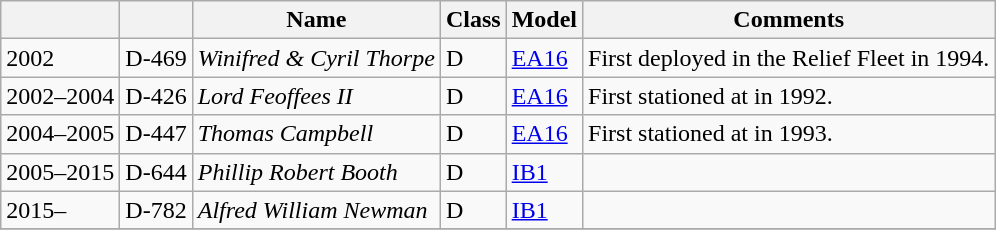<table class="wikitable sortable">
<tr>
<th></th>
<th></th>
<th>Name</th>
<th class=unsortable>Class</th>
<th>Model</th>
<th class=unsortable>Comments</th>
</tr>
<tr>
<td>2002</td>
<td>D-469</td>
<td><em>Winifred & Cyril Thorpe</em></td>
<td>D</td>
<td><a href='#'>EA16</a></td>
<td>First deployed in the Relief Fleet in 1994.</td>
</tr>
<tr>
<td>2002–2004</td>
<td>D-426</td>
<td><em>Lord Feoffees II</em></td>
<td>D</td>
<td><a href='#'>EA16</a></td>
<td>First stationed at  in 1992.</td>
</tr>
<tr>
<td>2004–2005</td>
<td>D-447</td>
<td><em>Thomas Campbell</em></td>
<td>D</td>
<td><a href='#'>EA16</a></td>
<td>First stationed at  in 1993.</td>
</tr>
<tr>
<td>2005–2015</td>
<td>D-644</td>
<td><em>Phillip Robert Booth</em></td>
<td>D</td>
<td><a href='#'>IB1</a></td>
<td></td>
</tr>
<tr>
<td>2015–</td>
<td>D-782</td>
<td><em>Alfred William Newman</em></td>
<td>D</td>
<td><a href='#'>IB1</a></td>
<td></td>
</tr>
<tr>
</tr>
</table>
